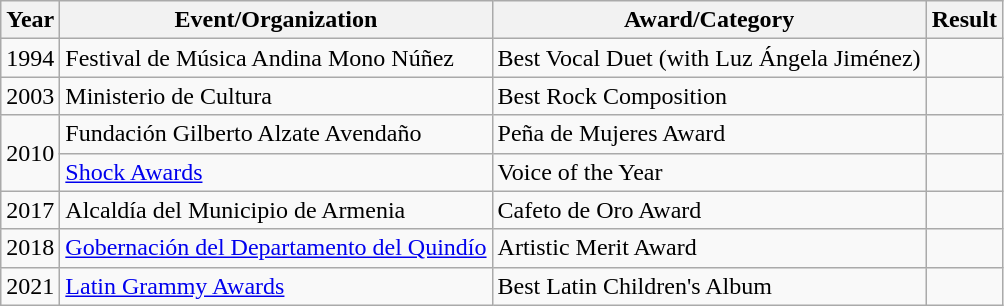<table class="wikitable">
<tr>
<th>Year</th>
<th>Event/Organization</th>
<th>Award/Category</th>
<th>Result</th>
</tr>
<tr>
<td>1994</td>
<td>Festival de Música Andina Mono Núñez</td>
<td>Best Vocal Duet (with Luz Ángela Jiménez)</td>
<td></td>
</tr>
<tr>
<td>2003</td>
<td>Ministerio de Cultura</td>
<td>Best Rock Composition</td>
<td></td>
</tr>
<tr>
<td rowspan="2">2010</td>
<td>Fundación Gilberto Alzate Avendaño</td>
<td>Peña de Mujeres Award</td>
<td></td>
</tr>
<tr>
<td><a href='#'>Shock Awards</a></td>
<td>Voice of the Year</td>
<td></td>
</tr>
<tr>
<td>2017</td>
<td>Alcaldía del Municipio de Armenia</td>
<td>Cafeto de Oro Award</td>
<td></td>
</tr>
<tr>
<td>2018</td>
<td><a href='#'>Gobernación del Departamento del Quindío</a></td>
<td>Artistic Merit Award</td>
<td></td>
</tr>
<tr>
<td>2021</td>
<td><a href='#'>Latin Grammy Awards</a></td>
<td>Best Latin Children's Album</td>
<td></td>
</tr>
</table>
